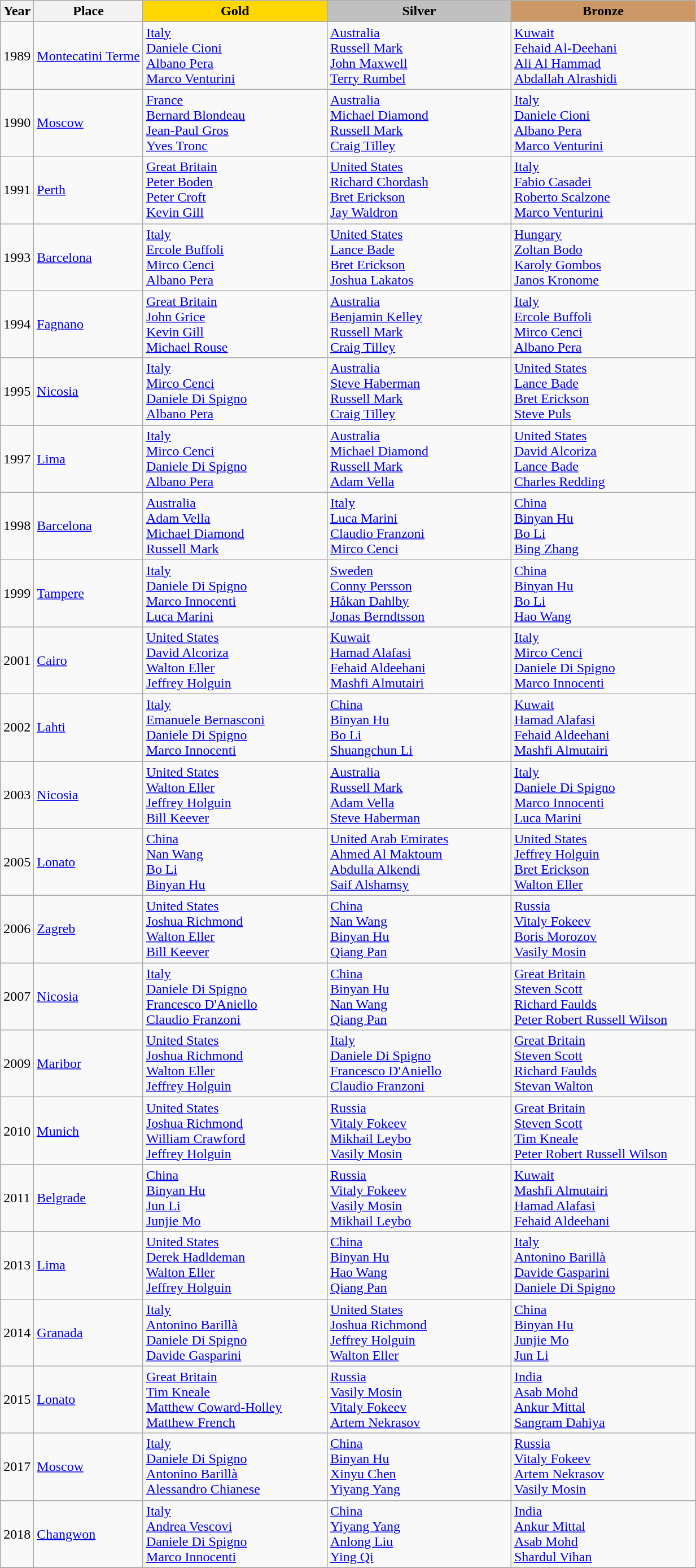<table class="wikitable">
<tr>
<th>Year</th>
<th>Place</th>
<th style="background:gold"    width="210">Gold</th>
<th style="background:silver"  width="210">Silver</th>
<th style="background:#cc9966" width="210">Bronze</th>
</tr>
<tr>
<td>1989</td>
<td> <a href='#'>Montecatini Terme</a></td>
<td> <a href='#'>Italy</a><br><a href='#'>Daniele Cioni</a><br><a href='#'>Albano Pera</a><br><a href='#'>Marco Venturini</a></td>
<td> <a href='#'>Australia</a><br><a href='#'>Russell Mark</a><br><a href='#'>John Maxwell</a><br><a href='#'>Terry Rumbel</a></td>
<td> <a href='#'>Kuwait</a><br><a href='#'>Fehaid Al-Deehani</a><br><a href='#'>Ali Al Hammad</a><br><a href='#'>Abdallah Alrashidi</a></td>
</tr>
<tr>
<td>1990</td>
<td> <a href='#'>Moscow</a></td>
<td> <a href='#'>France</a><br><a href='#'>Bernard Blondeau</a><br><a href='#'>Jean-Paul Gros</a><br><a href='#'>Yves Tronc</a></td>
<td> <a href='#'>Australia</a><br><a href='#'>Michael Diamond</a><br><a href='#'>Russell Mark</a><br><a href='#'>Craig Tilley</a></td>
<td> <a href='#'>Italy</a><br><a href='#'>Daniele Cioni</a><br><a href='#'>Albano Pera</a><br><a href='#'>Marco Venturini</a></td>
</tr>
<tr>
<td>1991</td>
<td> <a href='#'>Perth</a></td>
<td> <a href='#'>Great Britain</a><br><a href='#'>Peter Boden</a><br><a href='#'>Peter Croft</a><br><a href='#'>Kevin Gill</a></td>
<td> <a href='#'>United States</a><br><a href='#'>Richard Chordash</a><br><a href='#'>Bret Erickson</a><br><a href='#'>Jay Waldron</a></td>
<td> <a href='#'>Italy</a><br><a href='#'>Fabio Casadei</a><br><a href='#'>Roberto Scalzone</a><br><a href='#'>Marco Venturini</a></td>
</tr>
<tr>
<td>1993</td>
<td> <a href='#'>Barcelona</a></td>
<td> <a href='#'>Italy</a><br><a href='#'>Ercole Buffoli</a><br><a href='#'>Mirco Cenci</a><br><a href='#'>Albano Pera</a></td>
<td> <a href='#'>United States</a><br><a href='#'>Lance Bade</a><br><a href='#'>Bret Erickson</a><br><a href='#'>Joshua Lakatos</a></td>
<td> <a href='#'>Hungary</a><br><a href='#'>Zoltan Bodo</a><br><a href='#'>Karoly Gombos</a><br><a href='#'>Janos Kronome</a></td>
</tr>
<tr>
<td>1994</td>
<td> <a href='#'>Fagnano</a></td>
<td> <a href='#'>Great Britain</a><br><a href='#'>John Grice</a><br><a href='#'>Kevin Gill</a><br><a href='#'>Michael Rouse</a></td>
<td> <a href='#'>Australia</a><br><a href='#'>Benjamin Kelley</a><br><a href='#'>Russell Mark</a><br><a href='#'>Craig Tilley</a></td>
<td> <a href='#'>Italy</a><br><a href='#'>Ercole Buffoli</a><br><a href='#'>Mirco Cenci</a><br><a href='#'>Albano Pera</a></td>
</tr>
<tr>
<td>1995</td>
<td> <a href='#'>Nicosia</a></td>
<td> <a href='#'>Italy</a><br><a href='#'>Mirco Cenci</a><br><a href='#'>Daniele Di Spigno</a><br><a href='#'>Albano Pera</a></td>
<td> <a href='#'>Australia</a><br><a href='#'>Steve Haberman</a><br><a href='#'>Russell Mark</a><br><a href='#'>Craig Tilley</a></td>
<td> <a href='#'>United States</a><br><a href='#'>Lance Bade</a><br><a href='#'>Bret Erickson</a><br><a href='#'>Steve Puls</a></td>
</tr>
<tr>
<td>1997</td>
<td> <a href='#'>Lima</a></td>
<td> <a href='#'>Italy</a><br><a href='#'>Mirco Cenci</a><br><a href='#'>Daniele Di Spigno</a><br><a href='#'>Albano Pera</a></td>
<td> <a href='#'>Australia</a><br><a href='#'>Michael Diamond</a><br><a href='#'>Russell Mark</a><br><a href='#'>Adam Vella</a></td>
<td> <a href='#'>United States</a><br><a href='#'>David Alcoriza</a><br><a href='#'>Lance Bade</a><br><a href='#'>Charles Redding</a></td>
</tr>
<tr>
<td>1998</td>
<td> <a href='#'>Barcelona</a></td>
<td> <a href='#'>Australia</a><br><a href='#'>Adam Vella</a><br><a href='#'>Michael Diamond</a><br><a href='#'>Russell Mark</a></td>
<td> <a href='#'>Italy</a><br><a href='#'>Luca Marini</a><br><a href='#'>Claudio Franzoni</a><br><a href='#'>Mirco Cenci</a></td>
<td> <a href='#'>China</a><br><a href='#'>Binyan Hu</a><br><a href='#'>Bo Li</a><br><a href='#'>Bing Zhang</a></td>
</tr>
<tr>
<td>1999</td>
<td> <a href='#'>Tampere</a></td>
<td> <a href='#'>Italy</a><br><a href='#'>Daniele Di Spigno</a><br><a href='#'>Marco Innocenti</a><br><a href='#'>Luca Marini</a></td>
<td> <a href='#'>Sweden</a><br><a href='#'>Conny Persson</a><br><a href='#'>Håkan Dahlby</a><br><a href='#'>Jonas Berndtsson</a></td>
<td> <a href='#'>China</a><br><a href='#'>Binyan Hu</a><br><a href='#'>Bo Li</a><br><a href='#'>Hao Wang</a></td>
</tr>
<tr>
<td>2001</td>
<td> <a href='#'>Cairo</a></td>
<td> <a href='#'>United States</a><br><a href='#'>David Alcoriza</a><br><a href='#'>Walton Eller</a><br><a href='#'>Jeffrey Holguin</a></td>
<td> <a href='#'>Kuwait</a><br><a href='#'>Hamad Alafasi</a><br><a href='#'>Fehaid Aldeehani</a><br><a href='#'>Mashfi Almutairi</a></td>
<td> <a href='#'>Italy</a><br><a href='#'>Mirco Cenci</a><br><a href='#'>Daniele Di Spigno</a><br><a href='#'>Marco Innocenti</a></td>
</tr>
<tr>
<td>2002</td>
<td> <a href='#'>Lahti</a></td>
<td> <a href='#'>Italy</a><br><a href='#'>Emanuele Bernasconi</a><br><a href='#'>Daniele Di Spigno</a><br><a href='#'>Marco Innocenti</a></td>
<td> <a href='#'>China</a><br><a href='#'>Binyan Hu</a><br><a href='#'>Bo Li</a><br><a href='#'>Shuangchun Li</a></td>
<td> <a href='#'>Kuwait</a><br><a href='#'>Hamad Alafasi</a><br><a href='#'>Fehaid Aldeehani</a><br><a href='#'>Mashfi Almutairi</a></td>
</tr>
<tr>
<td>2003</td>
<td> <a href='#'>Nicosia</a></td>
<td> <a href='#'>United States</a><br><a href='#'>Walton Eller</a><br><a href='#'>Jeffrey Holguin</a><br><a href='#'>Bill Keever</a></td>
<td> <a href='#'>Australia</a><br><a href='#'>Russell Mark</a><br><a href='#'>Adam Vella</a><br><a href='#'>Steve Haberman</a></td>
<td> <a href='#'>Italy</a><br><a href='#'>Daniele Di Spigno</a><br><a href='#'>Marco Innocenti</a><br><a href='#'>Luca Marini</a></td>
</tr>
<tr>
<td>2005</td>
<td> <a href='#'>Lonato</a></td>
<td> <a href='#'>China</a><br><a href='#'>Nan Wang</a><br><a href='#'>Bo Li</a><br><a href='#'>Binyan Hu</a></td>
<td> <a href='#'>United Arab Emirates</a><br><a href='#'>Ahmed Al Maktoum</a><br><a href='#'>Abdulla Alkendi</a><br><a href='#'>Saif Alshamsy</a></td>
<td> <a href='#'>United States</a><br><a href='#'>Jeffrey Holguin</a><br><a href='#'>Bret Erickson</a><br><a href='#'>Walton Eller</a></td>
</tr>
<tr>
<td>2006</td>
<td> <a href='#'>Zagreb</a></td>
<td> <a href='#'>United States</a><br><a href='#'>Joshua Richmond</a><br><a href='#'>Walton Eller</a><br><a href='#'>Bill Keever</a></td>
<td> <a href='#'>China</a><br><a href='#'>Nan Wang</a><br><a href='#'>Binyan Hu</a><br><a href='#'>Qiang Pan</a></td>
<td> <a href='#'>Russia</a><br><a href='#'>Vitaly Fokeev</a><br><a href='#'>Boris Morozov</a><br><a href='#'>Vasily Mosin</a></td>
</tr>
<tr>
<td>2007</td>
<td> <a href='#'>Nicosia</a></td>
<td> <a href='#'>Italy</a><br><a href='#'>Daniele Di Spigno</a><br><a href='#'>Francesco D'Aniello</a><br><a href='#'>Claudio Franzoni</a></td>
<td> <a href='#'>China</a><br><a href='#'>Binyan Hu</a><br><a href='#'>Nan Wang</a><br><a href='#'>Qiang Pan</a></td>
<td> <a href='#'>Great Britain</a><br><a href='#'>Steven Scott</a><br><a href='#'>Richard Faulds</a><br><a href='#'>Peter Robert Russell Wilson</a></td>
</tr>
<tr>
<td>2009</td>
<td> <a href='#'>Maribor</a></td>
<td> <a href='#'>United States</a><br><a href='#'>Joshua Richmond</a><br><a href='#'>Walton Eller</a><br><a href='#'>Jeffrey Holguin</a></td>
<td> <a href='#'>Italy</a><br><a href='#'>Daniele Di Spigno</a><br><a href='#'>Francesco D'Aniello</a><br><a href='#'>Claudio Franzoni</a></td>
<td> <a href='#'>Great Britain</a><br><a href='#'>Steven Scott</a><br><a href='#'>Richard Faulds</a><br><a href='#'>Stevan Walton</a></td>
</tr>
<tr>
<td>2010</td>
<td> <a href='#'>Munich</a></td>
<td> <a href='#'>United States</a><br><a href='#'>Joshua Richmond</a><br><a href='#'>William Crawford</a><br><a href='#'>Jeffrey Holguin</a></td>
<td> <a href='#'>Russia</a><br><a href='#'>Vitaly Fokeev</a><br><a href='#'>Mikhail Leybo</a><br><a href='#'>Vasily Mosin</a></td>
<td> <a href='#'>Great Britain</a><br><a href='#'>Steven Scott</a><br><a href='#'>Tim Kneale</a><br><a href='#'>Peter Robert Russell Wilson</a></td>
</tr>
<tr>
<td>2011</td>
<td> <a href='#'>Belgrade</a></td>
<td> <a href='#'>China</a><br><a href='#'>Binyan Hu</a><br><a href='#'>Jun Li</a><br><a href='#'>Junjie Mo</a></td>
<td> <a href='#'>Russia</a><br><a href='#'>Vitaly Fokeev</a><br><a href='#'>Vasily Mosin</a><br><a href='#'>Mikhail Leybo</a></td>
<td> <a href='#'>Kuwait</a><br><a href='#'>Mashfi Almutairi</a><br><a href='#'>Hamad Alafasi</a><br><a href='#'>Fehaid Aldeehani</a></td>
</tr>
<tr>
<td>2013</td>
<td> <a href='#'>Lima</a></td>
<td> <a href='#'>United States</a><br><a href='#'>Derek Hadldeman</a><br><a href='#'>Walton Eller</a><br><a href='#'>Jeffrey Holguin</a></td>
<td> <a href='#'>China</a><br><a href='#'>Binyan Hu</a><br><a href='#'>Hao Wang</a><br><a href='#'>Qiang Pan</a></td>
<td> <a href='#'>Italy</a><br><a href='#'>Antonino Barillà</a><br><a href='#'>Davide Gasparini</a><br><a href='#'>Daniele Di Spigno</a></td>
</tr>
<tr>
<td>2014</td>
<td> <a href='#'>Granada</a></td>
<td> <a href='#'>Italy</a><br><a href='#'>Antonino Barillà</a><br><a href='#'>Daniele Di Spigno</a><br><a href='#'>Davide Gasparini</a></td>
<td> <a href='#'>United States</a><br><a href='#'>Joshua Richmond</a><br><a href='#'>Jeffrey Holguin</a><br><a href='#'>Walton Eller</a></td>
<td> <a href='#'>China</a><br><a href='#'>Binyan Hu</a><br><a href='#'>Junjie Mo</a><br><a href='#'>Jun Li</a></td>
</tr>
<tr>
<td>2015</td>
<td> <a href='#'>Lonato</a></td>
<td> <a href='#'>Great Britain</a><br><a href='#'>Tim Kneale</a><br><a href='#'>Matthew Coward-Holley</a><br><a href='#'>Matthew French</a></td>
<td> <a href='#'>Russia</a><br><a href='#'>Vasily Mosin</a><br><a href='#'>Vitaly Fokeev</a><br><a href='#'>Artem Nekrasov</a></td>
<td> <a href='#'>India</a><br><a href='#'>Asab Mohd</a><br><a href='#'>Ankur Mittal</a><br><a href='#'>Sangram Dahiya</a></td>
</tr>
<tr>
<td>2017</td>
<td> <a href='#'>Moscow</a></td>
<td> <a href='#'>Italy</a><br><a href='#'>Daniele Di Spigno</a><br><a href='#'>Antonino Barillà</a><br><a href='#'>Alessandro Chianese</a></td>
<td> <a href='#'>China</a><br><a href='#'>Binyan Hu</a><br><a href='#'>Xinyu Chen</a><br><a href='#'>Yiyang Yang</a></td>
<td> <a href='#'>Russia</a><br><a href='#'>Vitaly Fokeev</a><br><a href='#'>Artem Nekrasov</a><br><a href='#'>Vasily Mosin</a></td>
</tr>
<tr>
<td>2018</td>
<td> <a href='#'>Changwon</a></td>
<td> <a href='#'>Italy</a><br><a href='#'>Andrea Vescovi</a><br><a href='#'>Daniele Di Spigno</a><br><a href='#'>Marco Innocenti</a></td>
<td> <a href='#'>China</a><br><a href='#'>Yiyang Yang</a><br><a href='#'>Anlong Liu</a><br><a href='#'>Ying Qi</a><br></td>
<td> <a href='#'>India</a><br><a href='#'>Ankur Mittal</a><br><a href='#'>Asab Mohd</a><br><a href='#'>Shardul Vihan</a></td>
</tr>
<tr>
</tr>
</table>
